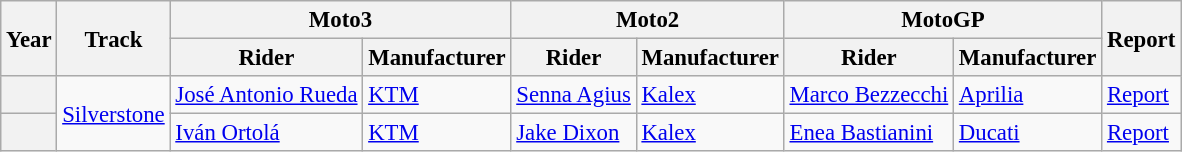<table class="wikitable" style="font-size: 95%;">
<tr>
<th rowspan=2>Year</th>
<th rowspan=2>Track</th>
<th colspan=2>Moto3</th>
<th colspan=2>Moto2</th>
<th colspan=2>MotoGP</th>
<th rowspan=2>Report</th>
</tr>
<tr>
<th>Rider</th>
<th>Manufacturer</th>
<th>Rider</th>
<th>Manufacturer</th>
<th>Rider</th>
<th>Manufacturer</th>
</tr>
<tr>
<th></th>
<td rowspan=2><a href='#'>Silverstone</a></td>
<td> <a href='#'>José Antonio Rueda</a></td>
<td><a href='#'>KTM</a></td>
<td> <a href='#'>Senna Agius</a></td>
<td><a href='#'>Kalex</a></td>
<td> <a href='#'>Marco Bezzecchi</a></td>
<td><a href='#'>Aprilia</a></td>
<td><a href='#'>Report</a></td>
</tr>
<tr>
<th></th>
<td> <a href='#'>Iván Ortolá</a></td>
<td><a href='#'>KTM</a></td>
<td> <a href='#'>Jake Dixon</a></td>
<td><a href='#'>Kalex</a></td>
<td> <a href='#'>Enea Bastianini</a></td>
<td><a href='#'>Ducati</a></td>
<td><a href='#'>Report</a></td>
</tr>
</table>
